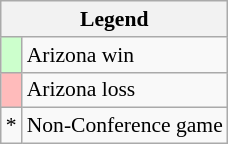<table class="wikitable" style="font-size:90%">
<tr>
<th colspan=2>Legend</th>
</tr>
<tr>
<td style="background:#ccffcc;"> </td>
<td>Arizona win</td>
</tr>
<tr>
<td style="background:#fbb;"> </td>
<td>Arizona loss</td>
</tr>
<tr>
<td>*</td>
<td>Non-Conference game</td>
</tr>
</table>
